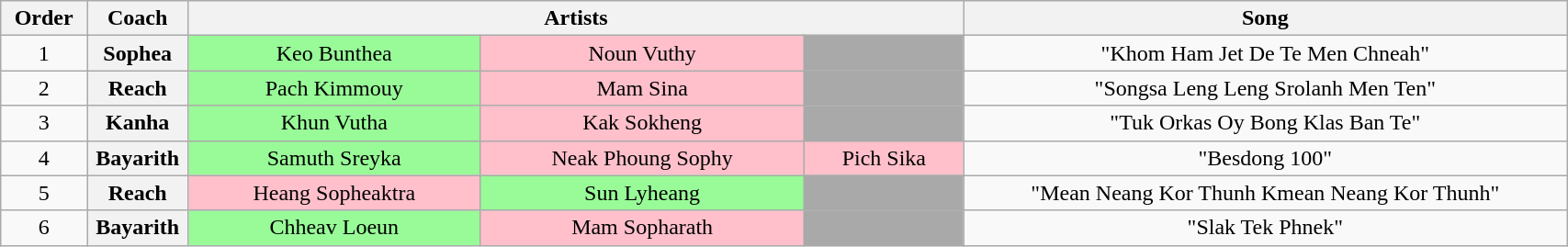<table class="wikitable" style="text-align:center; width:90%;">
<tr>
<th width="05%">Order</th>
<th width="05%">Coach</th>
<th colspan=3 width="45%">Artists</th>
<th width="35%">Song</th>
</tr>
<tr>
<td>1</td>
<th>Sophea</th>
<td style="background:palegreen">Keo Bunthea</td>
<td style="background:pink">Noun Vuthy</td>
<td style="background:darkgrey"></td>
<td>"Khom Ham Jet De Te Men Chneah"</td>
</tr>
<tr>
<td>2</td>
<th>Reach</th>
<td style="background:palegreen">Pach Kimmouy</td>
<td style="background:pink">Mam Sina</td>
<td style="background:darkgrey"></td>
<td>"Songsa Leng Leng Srolanh Men Ten"</td>
</tr>
<tr>
<td>3</td>
<th>Kanha</th>
<td style="background:palegreen">Khun Vutha</td>
<td style="background:pink">Kak Sokheng</td>
<td style="background:darkgrey"></td>
<td>"Tuk Orkas Oy Bong Klas Ban Te"</td>
</tr>
<tr>
<td>4</td>
<th>Bayarith</th>
<td style="background:palegreen">Samuth Sreyka</td>
<td style="background:pink">Neak Phoung Sophy</td>
<td style="background:pink">Pich Sika</td>
<td>"Besdong 100"</td>
</tr>
<tr>
<td>5</td>
<th>Reach</th>
<td style="background:pink">Heang Sopheaktra</td>
<td style="background:palegreen">Sun Lyheang</td>
<td style="background:darkgrey"></td>
<td>"Mean Neang Kor Thunh Kmean Neang Kor Thunh"</td>
</tr>
<tr>
<td>6</td>
<th>Bayarith</th>
<td style="background:palegreen">Chheav Loeun</td>
<td style="background:pink">Mam Sopharath</td>
<td style="background:darkgrey"></td>
<td>"Slak Tek Phnek"</td>
</tr>
</table>
